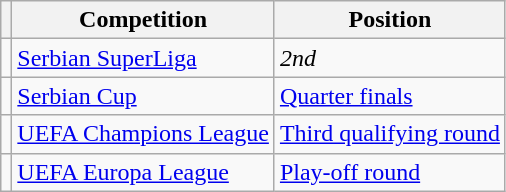<table class="wikitable">
<tr>
<th></th>
<th>Competition</th>
<th>Position</th>
</tr>
<tr>
<td></td>
<td><a href='#'>Serbian SuperLiga</a></td>
<td><em>2nd</em></td>
</tr>
<tr>
<td></td>
<td><a href='#'>Serbian Cup</a></td>
<td><a href='#'>Quarter finals</a></td>
</tr>
<tr>
<td></td>
<td><a href='#'>UEFA Champions League</a></td>
<td><a href='#'>Third qualifying round</a></td>
</tr>
<tr>
<td></td>
<td><a href='#'>UEFA Europa League</a></td>
<td><a href='#'>Play-off round</a></td>
</tr>
</table>
